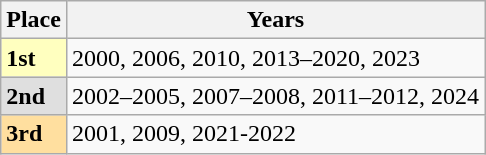<table class="wikitable">
<tr>
<th>Place</th>
<th>Years</th>
</tr>
<tr>
<td style="background:#ffffbf;"><strong>1st</strong></td>
<td>2000, 2006, 2010, 2013–2020, 2023</td>
</tr>
<tr>
<td style="background:#dfdfdf;"><strong>2nd</strong></td>
<td>2002–2005, 2007–2008, 2011–2012, 2024</td>
</tr>
<tr>
<td style="background:#ffdf9f;"><strong>3rd</strong></td>
<td>2001, 2009, 2021-2022</td>
</tr>
</table>
